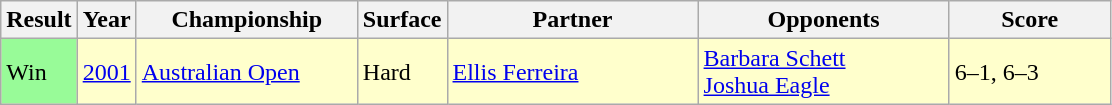<table class="sortable wikitable">
<tr>
<th style="width:40px">Result</th>
<th style="width:30px">Year</th>
<th style="width:140px">Championship</th>
<th style="width:50px">Surface</th>
<th style="width:160px">Partner</th>
<th style="width:160px">Opponents</th>
<th style="width:100px" class="unsortable">Score</th>
</tr>
<tr style="background:#ffffcc;">
<td style="background:#98fb98;">Win</td>
<td><a href='#'>2001</a></td>
<td><a href='#'>Australian Open</a></td>
<td>Hard</td>
<td> <a href='#'>Ellis Ferreira</a></td>
<td> <a href='#'>Barbara Schett</a> <br>  <a href='#'>Joshua Eagle</a></td>
<td>6–1, 6–3</td>
</tr>
</table>
